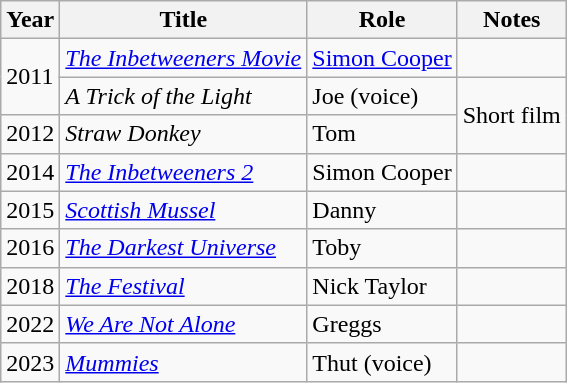<table class = "wikitable sortable">
<tr>
<th>Year</th>
<th>Title</th>
<th>Role</th>
<th>Notes</th>
</tr>
<tr>
<td rowspan=2>2011</td>
<td><em><a href='#'>The Inbetweeners Movie</a></em></td>
<td><a href='#'>Simon Cooper</a></td>
<td></td>
</tr>
<tr>
<td><em>A Trick of the Light</em></td>
<td>Joe (voice)</td>
<td rowspan=2>Short film</td>
</tr>
<tr>
<td>2012</td>
<td><em>Straw Donkey</em></td>
<td>Tom</td>
</tr>
<tr>
<td>2014</td>
<td><em><a href='#'>The Inbetweeners 2</a></em></td>
<td>Simon Cooper</td>
<td></td>
</tr>
<tr>
<td>2015</td>
<td><em><a href='#'>Scottish Mussel</a></em></td>
<td>Danny</td>
<td></td>
</tr>
<tr>
<td>2016</td>
<td><em><a href='#'>The Darkest Universe</a></em></td>
<td>Toby</td>
<td></td>
</tr>
<tr>
<td>2018</td>
<td><em><a href='#'>The Festival</a></em></td>
<td>Nick Taylor</td>
<td></td>
</tr>
<tr>
<td>2022</td>
<td><a href='#'><em>We Are Not Alone</em></a></td>
<td>Greggs</td>
<td></td>
</tr>
<tr>
<td>2023</td>
<td><em><a href='#'>Mummies</a></em></td>
<td>Thut (voice)</td>
<td></td>
</tr>
</table>
